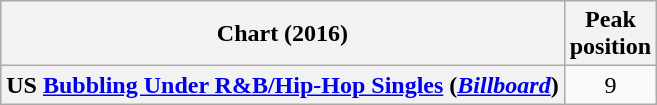<table class="wikitable sortable plainrowheaders" style="text-align:center">
<tr>
<th scope="col">Chart (2016)</th>
<th scope="col">Peak<br> position</th>
</tr>
<tr>
<th scope="row">US <a href='#'>Bubbling Under R&B/Hip-Hop Singles</a> (<em><a href='#'>Billboard</a></em>)</th>
<td>9</td>
</tr>
</table>
